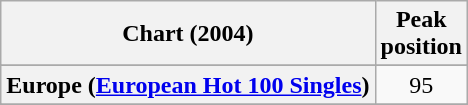<table class="wikitable sortable plainrowheaders" style="text-align:center">
<tr>
<th scope="col">Chart (2004)</th>
<th scope="col">Peak<br>position</th>
</tr>
<tr>
</tr>
<tr>
<th scope="row">Europe (<a href='#'>European Hot 100 Singles</a>)</th>
<td>95</td>
</tr>
<tr>
</tr>
<tr>
</tr>
<tr>
</tr>
<tr>
</tr>
</table>
